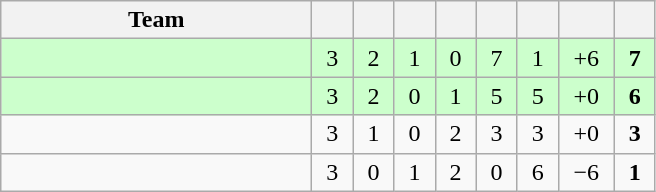<table class="wikitable" style="text-align: center;">
<tr>
<th width=200>Team</th>
<th width=20></th>
<th width=20></th>
<th width=20></th>
<th width=20></th>
<th width=20></th>
<th width=20></th>
<th width=30></th>
<th width=20></th>
</tr>
<tr bgcolor=#ccffcc>
<td align=left></td>
<td>3</td>
<td>2</td>
<td>1</td>
<td>0</td>
<td>7</td>
<td>1</td>
<td>+6</td>
<td><strong>7</strong></td>
</tr>
<tr bgcolor=#ccffcc>
<td align=left></td>
<td>3</td>
<td>2</td>
<td>0</td>
<td>1</td>
<td>5</td>
<td>5</td>
<td>+0</td>
<td><strong>6</strong></td>
</tr>
<tr>
<td align=left></td>
<td>3</td>
<td>1</td>
<td>0</td>
<td>2</td>
<td>3</td>
<td>3</td>
<td>+0</td>
<td><strong>3</strong></td>
</tr>
<tr>
<td align=left></td>
<td>3</td>
<td>0</td>
<td>1</td>
<td>2</td>
<td>0</td>
<td>6</td>
<td>−6</td>
<td><strong>1</strong></td>
</tr>
</table>
